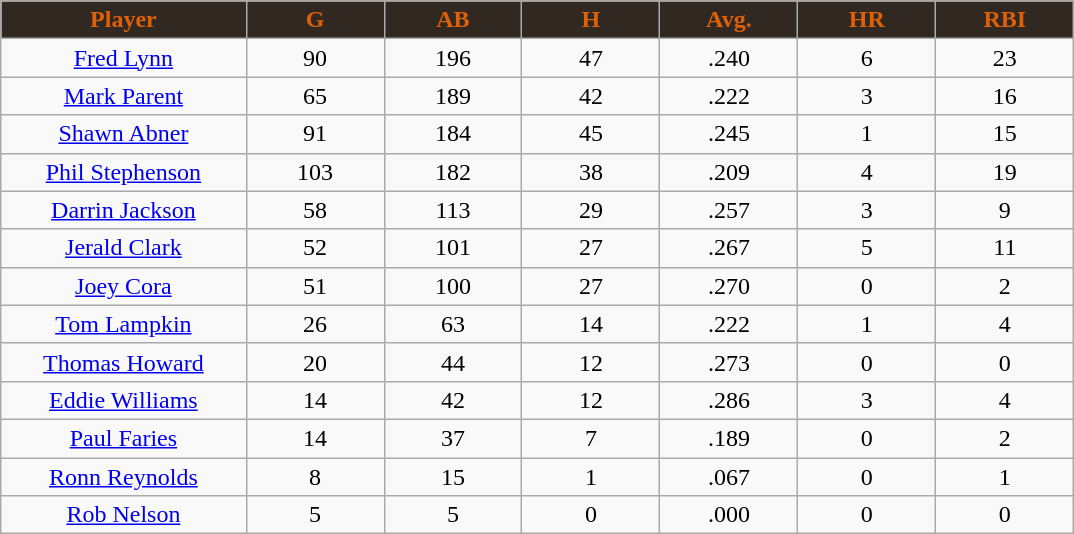<table class="wikitable sortable">
<tr>
<th style="background:#312821;color:#de6108;" width="16%">Player</th>
<th style="background:#312821;color:#de6108;" width="9%">G</th>
<th style="background:#312821;color:#de6108;" width="9%">AB</th>
<th style="background:#312821;color:#de6108;" width="9%">H</th>
<th style="background:#312821;color:#de6108;" width="9%">Avg.</th>
<th style="background:#312821;color:#de6108;" width="9%">HR</th>
<th style="background:#312821;color:#de6108;" width="9%">RBI</th>
</tr>
<tr align="center">
<td><a href='#'>Fred Lynn</a></td>
<td>90</td>
<td>196</td>
<td>47</td>
<td>.240</td>
<td>6</td>
<td>23</td>
</tr>
<tr align="center">
<td><a href='#'>Mark Parent</a></td>
<td>65</td>
<td>189</td>
<td>42</td>
<td>.222</td>
<td>3</td>
<td>16</td>
</tr>
<tr align="center">
<td><a href='#'>Shawn Abner</a></td>
<td>91</td>
<td>184</td>
<td>45</td>
<td>.245</td>
<td>1</td>
<td>15</td>
</tr>
<tr align="center">
<td><a href='#'>Phil Stephenson</a></td>
<td>103</td>
<td>182</td>
<td>38</td>
<td>.209</td>
<td>4</td>
<td>19</td>
</tr>
<tr align="center">
<td><a href='#'>Darrin Jackson</a></td>
<td>58</td>
<td>113</td>
<td>29</td>
<td>.257</td>
<td>3</td>
<td>9</td>
</tr>
<tr align="center">
<td><a href='#'>Jerald Clark</a></td>
<td>52</td>
<td>101</td>
<td>27</td>
<td>.267</td>
<td>5</td>
<td>11</td>
</tr>
<tr align="center">
<td><a href='#'>Joey Cora</a></td>
<td>51</td>
<td>100</td>
<td>27</td>
<td>.270</td>
<td>0</td>
<td>2</td>
</tr>
<tr align="center">
<td><a href='#'>Tom Lampkin</a></td>
<td>26</td>
<td>63</td>
<td>14</td>
<td>.222</td>
<td>1</td>
<td>4</td>
</tr>
<tr align="center">
<td><a href='#'>Thomas Howard</a></td>
<td>20</td>
<td>44</td>
<td>12</td>
<td>.273</td>
<td>0</td>
<td>0</td>
</tr>
<tr align="center">
<td><a href='#'>Eddie Williams</a></td>
<td>14</td>
<td>42</td>
<td>12</td>
<td>.286</td>
<td>3</td>
<td>4</td>
</tr>
<tr align="center">
<td><a href='#'>Paul Faries</a></td>
<td>14</td>
<td>37</td>
<td>7</td>
<td>.189</td>
<td>0</td>
<td>2</td>
</tr>
<tr align="center">
<td><a href='#'>Ronn Reynolds</a></td>
<td>8</td>
<td>15</td>
<td>1</td>
<td>.067</td>
<td>0</td>
<td>1</td>
</tr>
<tr align="center">
<td><a href='#'>Rob Nelson</a></td>
<td>5</td>
<td>5</td>
<td>0</td>
<td>.000</td>
<td>0</td>
<td>0</td>
</tr>
</table>
